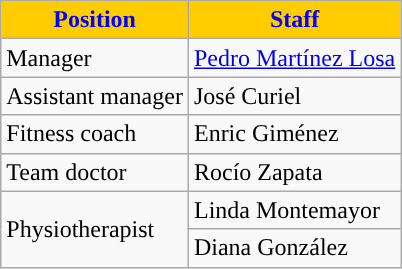<table class="wikitable">
<tr>
<th style=background-color:#FFCC00;color:blue>Position</th>
<th style=background-color:#FFCC00;color:blue>Staff</th>
</tr>
<tr>
<td>Manager</td>
<td> <a href='#'>Pedro Martínez Losa</a></td>
</tr>
<tr>
<td>Assistant manager</td>
<td> José Curiel</td>
</tr>
<tr>
<td>Fitness coach</td>
<td> Enric Giménez</td>
</tr>
<tr>
<td>Team doctor</td>
<td> Rocío Zapata</td>
</tr>
<tr>
<td rowspan="2">Physiotherapist</td>
<td> Linda Montemayor</td>
</tr>
<tr>
<td> Diana González</td>
</tr>
</table>
